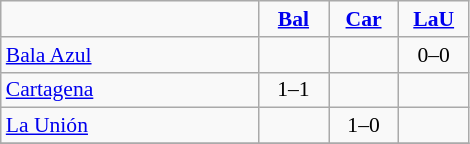<table style="font-size: 90%; text-align: center" class="wikitable">
<tr>
<td width=165></td>
<td align="center" width=40><strong><a href='#'>Bal</a></strong></td>
<td width=40><strong><a href='#'>Car</a></strong></td>
<td width=40><strong><a href='#'>LaU</a></strong></td>
</tr>
<tr>
<td align=left><a href='#'>Bala Azul</a></td>
<td></td>
<td></td>
<td> 0–0</td>
</tr>
<tr>
<td align=left><a href='#'>Cartagena</a></td>
<td> 1–1</td>
<td></td>
<td></td>
</tr>
<tr>
<td align=left><a href='#'>La Unión</a></td>
<td></td>
<td> 1–0</td>
<td></td>
</tr>
<tr>
</tr>
</table>
